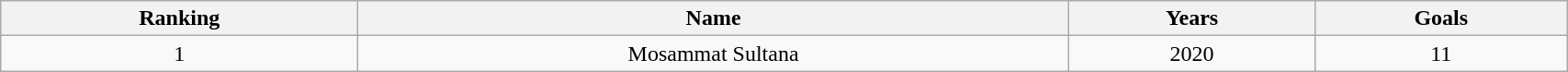<table class="wikitable" style="text-align:center;width:90%">
<tr>
<th>Ranking</th>
<th>Name</th>
<th>Years</th>
<th>Goals</th>
</tr>
<tr>
<td>1</td>
<td> Mosammat Sultana</td>
<td>2020</td>
<td>11</td>
</tr>
</table>
